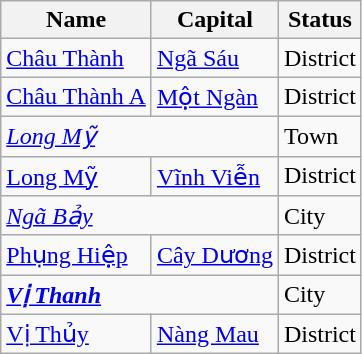<table class="wikitable sortable">
<tr>
<th>Name</th>
<th>Capital</th>
<th>Status</th>
</tr>
<tr>
<td><a href='#'>Châu Thành</a></td>
<td><a href='#'>Ngã Sáu</a></td>
<td>District</td>
</tr>
<tr>
<td><a href='#'>Châu Thành A</a></td>
<td><a href='#'>Một Ngàn</a></td>
<td>District</td>
</tr>
<tr>
<td colspan="2"><a href='#'><em>Long Mỹ</em></a></td>
<td>Town</td>
</tr>
<tr>
<td><a href='#'>Long Mỹ</a></td>
<td><a href='#'>Vĩnh Viễn</a></td>
<td>District</td>
</tr>
<tr>
<td colspan="2"><em><a href='#'>Ngã Bảy</a></em></td>
<td>City</td>
</tr>
<tr>
<td><a href='#'>Phụng Hiệp</a></td>
<td><a href='#'>Cây Dương</a></td>
<td>District</td>
</tr>
<tr>
<td colspan="2"><strong><em><a href='#'>Vị Thanh</a></em></strong></td>
<td>City</td>
</tr>
<tr>
<td><a href='#'>Vị Thủy</a></td>
<td><a href='#'>Nàng Mau</a></td>
<td>District</td>
</tr>
</table>
